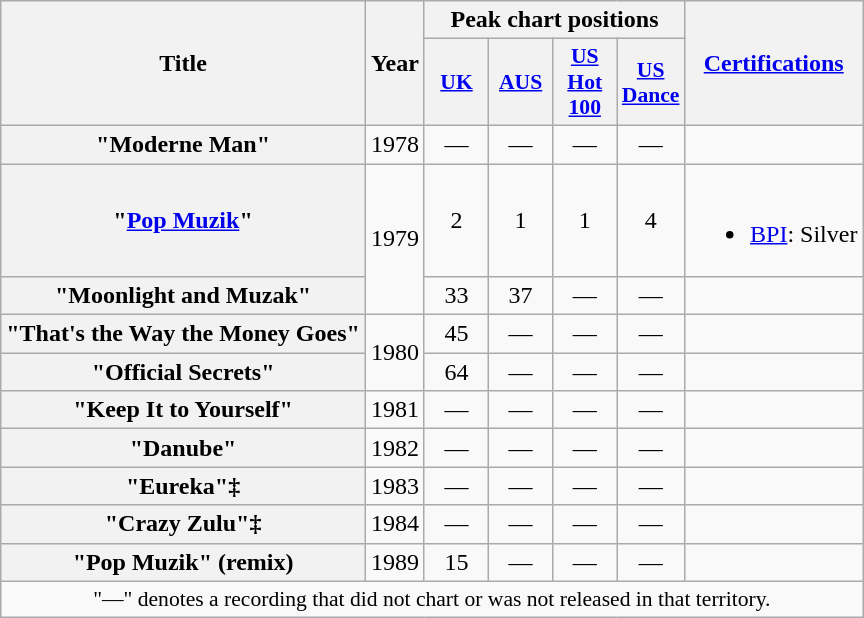<table class="wikitable plainrowheaders" style="text-align:center;">
<tr>
<th rowspan="2">Title</th>
<th rowspan="2">Year</th>
<th colspan="4">Peak chart positions</th>
<th rowspan="2"><a href='#'>Certifications</a></th>
</tr>
<tr>
<th style="width:2.5em; font-size:90%;"><a href='#'>UK</a><br></th>
<th style="width:2.5em; font-size:90%;"><a href='#'>AUS</a><br></th>
<th style="width:2.5em; font-size:90%;"><a href='#'>US Hot 100</a><br></th>
<th style="width:2.5em; font-size:90%;"><a href='#'>US Dance</a><br></th>
</tr>
<tr>
<th scope="row">"Moderne Man"</th>
<td>1978</td>
<td>—</td>
<td>—</td>
<td>—</td>
<td>—</td>
<td></td>
</tr>
<tr>
<th scope="row">"<a href='#'>Pop Muzik</a>"</th>
<td rowspan="2">1979</td>
<td>2</td>
<td>1</td>
<td>1</td>
<td>4</td>
<td><br><ul><li><a href='#'>BPI</a>: Silver</li></ul></td>
</tr>
<tr>
<th scope="row">"Moonlight and Muzak"</th>
<td>33</td>
<td>37</td>
<td>—</td>
<td>—</td>
<td></td>
</tr>
<tr>
<th scope="row">"That's the Way the Money Goes"</th>
<td rowspan="2">1980</td>
<td>45</td>
<td>—</td>
<td>—</td>
<td>—</td>
<td></td>
</tr>
<tr>
<th scope="row">"Official Secrets"</th>
<td>64</td>
<td>—</td>
<td>—</td>
<td>—</td>
<td></td>
</tr>
<tr>
<th scope="row">"Keep It to Yourself"</th>
<td>1981</td>
<td>—</td>
<td>—</td>
<td>—</td>
<td>—</td>
<td></td>
</tr>
<tr>
<th scope="row">"Danube"</th>
<td>1982</td>
<td>—</td>
<td>—</td>
<td>—</td>
<td>—</td>
<td></td>
</tr>
<tr>
<th scope="row">"Eureka"‡</th>
<td>1983</td>
<td>—</td>
<td>—</td>
<td>—</td>
<td>—</td>
<td></td>
</tr>
<tr>
<th scope="row">"Crazy Zulu"‡</th>
<td>1984</td>
<td>—</td>
<td>—</td>
<td>—</td>
<td>—</td>
<td></td>
</tr>
<tr>
<th scope="row">"Pop Muzik" (remix)</th>
<td>1989</td>
<td>15</td>
<td>—</td>
<td>—</td>
<td>—</td>
<td></td>
</tr>
<tr>
<td style="text-align:center; font-size:90%;" colspan="7">"—" denotes a recording that did not chart or was not released in that territory.</td>
</tr>
</table>
